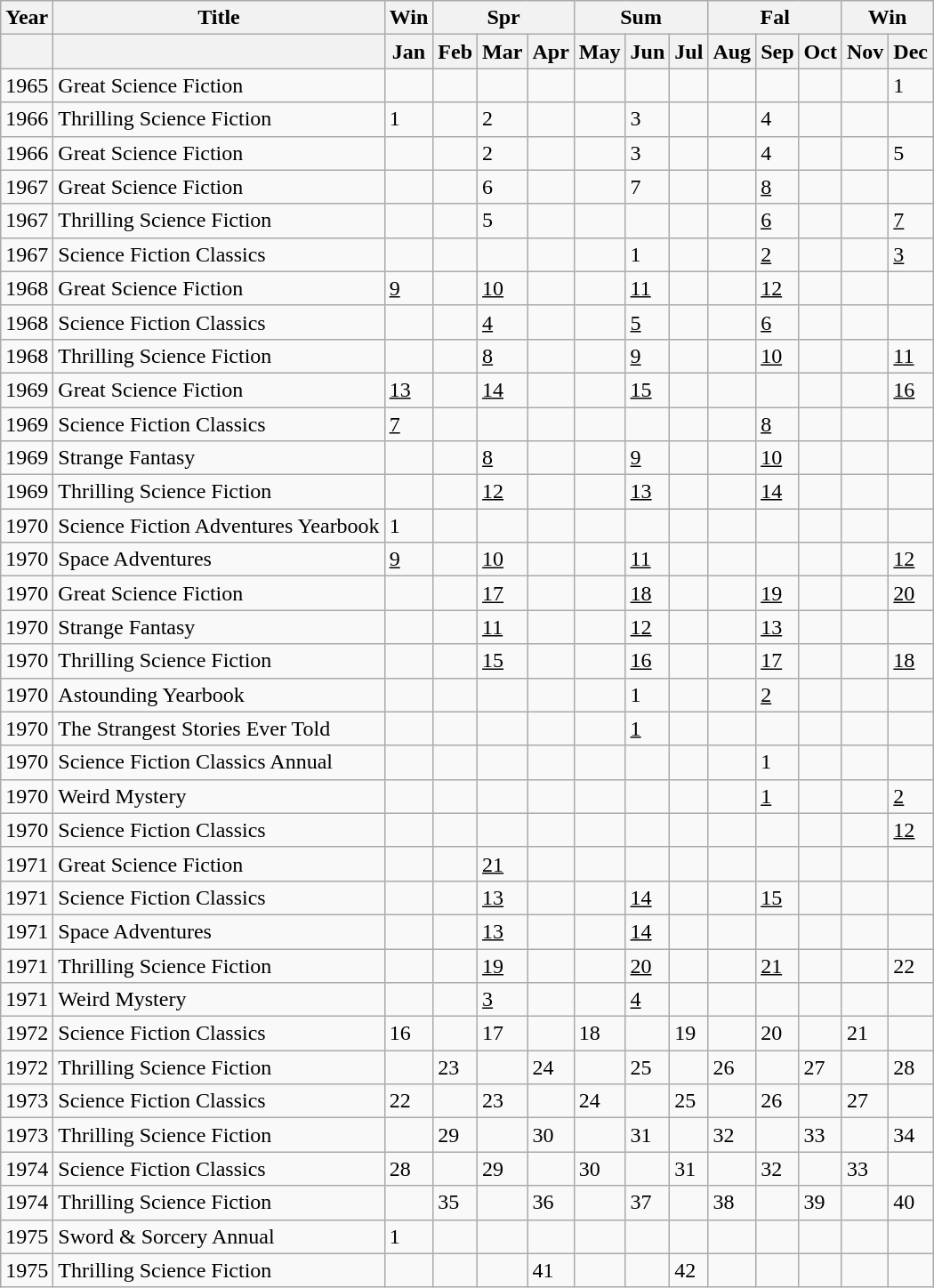<table class="wikitable sortable">
<tr>
<th>Year</th>
<th>Title</th>
<th>Win</th>
<th colspan="3">Spr</th>
<th colspan="3">Sum</th>
<th colspan="3">Fal</th>
<th colspan="2">Win</th>
</tr>
<tr>
<th></th>
<th></th>
<th>Jan</th>
<th>Feb</th>
<th>Mar</th>
<th>Apr</th>
<th>May</th>
<th>Jun</th>
<th>Jul</th>
<th>Aug</th>
<th>Sep</th>
<th>Oct</th>
<th>Nov</th>
<th>Dec</th>
</tr>
<tr>
<td>1965</td>
<td>Great Science Fiction</td>
<td></td>
<td></td>
<td></td>
<td></td>
<td></td>
<td></td>
<td></td>
<td></td>
<td></td>
<td></td>
<td></td>
<td>1</td>
</tr>
<tr>
<td>1966</td>
<td>Thrilling Science Fiction</td>
<td>1</td>
<td></td>
<td>2</td>
<td></td>
<td></td>
<td>3</td>
<td></td>
<td></td>
<td>4</td>
<td></td>
<td></td>
<td></td>
</tr>
<tr>
<td>1966</td>
<td>Great Science Fiction</td>
<td></td>
<td></td>
<td>2</td>
<td></td>
<td></td>
<td>3</td>
<td></td>
<td></td>
<td>4</td>
<td></td>
<td></td>
<td>5</td>
</tr>
<tr>
<td>1967</td>
<td>Great Science Fiction</td>
<td></td>
<td></td>
<td>6</td>
<td></td>
<td></td>
<td>7</td>
<td></td>
<td></td>
<td><u>8</u></td>
<td></td>
<td></td>
<td></td>
</tr>
<tr>
<td>1967</td>
<td>Thrilling Science Fiction</td>
<td></td>
<td></td>
<td>5</td>
<td></td>
<td></td>
<td></td>
<td></td>
<td></td>
<td><u>6</u></td>
<td></td>
<td></td>
<td><u>7</u></td>
</tr>
<tr>
<td>1967</td>
<td>Science Fiction Classics</td>
<td></td>
<td></td>
<td></td>
<td></td>
<td></td>
<td>1</td>
<td></td>
<td></td>
<td><u>2</u></td>
<td></td>
<td></td>
<td><u>3</u></td>
</tr>
<tr>
<td>1968</td>
<td>Great Science Fiction</td>
<td><u>9</u></td>
<td></td>
<td><u>10</u></td>
<td></td>
<td></td>
<td><u>11</u></td>
<td></td>
<td></td>
<td><u>12</u></td>
<td></td>
<td></td>
<td></td>
</tr>
<tr>
<td>1968</td>
<td>Science Fiction Classics</td>
<td></td>
<td></td>
<td><u>4</u></td>
<td></td>
<td></td>
<td><u>5</u></td>
<td></td>
<td></td>
<td><u>6</u></td>
<td></td>
<td></td>
<td></td>
</tr>
<tr>
<td>1968</td>
<td>Thrilling Science Fiction</td>
<td></td>
<td></td>
<td><u>8</u></td>
<td></td>
<td></td>
<td><u>9</u></td>
<td></td>
<td></td>
<td><u>10</u></td>
<td></td>
<td></td>
<td><u>11</u></td>
</tr>
<tr>
<td>1969</td>
<td>Great Science Fiction</td>
<td><u>13</u></td>
<td></td>
<td><u>14</u></td>
<td></td>
<td></td>
<td><u>15</u></td>
<td></td>
<td></td>
<td></td>
<td></td>
<td></td>
<td><u>16</u></td>
</tr>
<tr>
<td>1969</td>
<td>Science Fiction Classics</td>
<td><u>7</u></td>
<td></td>
<td></td>
<td></td>
<td></td>
<td></td>
<td></td>
<td></td>
<td><u>8</u></td>
<td></td>
<td></td>
<td></td>
</tr>
<tr>
<td>1969</td>
<td>Strange Fantasy</td>
<td></td>
<td></td>
<td><u>8</u></td>
<td></td>
<td></td>
<td><u>9</u></td>
<td></td>
<td></td>
<td><u>10</u></td>
<td></td>
<td></td>
<td></td>
</tr>
<tr>
<td>1969</td>
<td>Thrilling Science Fiction</td>
<td></td>
<td></td>
<td><u>12</u></td>
<td></td>
<td></td>
<td><u>13</u></td>
<td></td>
<td></td>
<td><u>14</u></td>
<td></td>
<td></td>
<td></td>
</tr>
<tr>
<td>1970</td>
<td>Science Fiction Adventures Yearbook</td>
<td>1</td>
<td></td>
<td></td>
<td></td>
<td></td>
<td></td>
<td></td>
<td></td>
<td></td>
<td></td>
<td></td>
<td></td>
</tr>
<tr>
<td>1970</td>
<td>Space Adventures</td>
<td><u>9</u></td>
<td></td>
<td><u>10</u></td>
<td></td>
<td></td>
<td><u>11</u></td>
<td></td>
<td></td>
<td></td>
<td></td>
<td></td>
<td><u>12</u></td>
</tr>
<tr>
<td>1970</td>
<td>Great Science Fiction</td>
<td></td>
<td></td>
<td><u>17</u></td>
<td></td>
<td></td>
<td><u>18</u></td>
<td></td>
<td></td>
<td><u>19</u></td>
<td></td>
<td></td>
<td><u>20</u></td>
</tr>
<tr>
<td>1970</td>
<td>Strange Fantasy</td>
<td></td>
<td></td>
<td><u>11</u></td>
<td></td>
<td></td>
<td><u>12</u></td>
<td></td>
<td></td>
<td><u>13</u></td>
<td></td>
<td></td>
<td></td>
</tr>
<tr>
<td>1970</td>
<td>Thrilling Science Fiction</td>
<td></td>
<td></td>
<td><u>15</u></td>
<td></td>
<td></td>
<td><u>16</u></td>
<td></td>
<td></td>
<td><u>17</u></td>
<td></td>
<td></td>
<td><u>18</u></td>
</tr>
<tr>
<td>1970</td>
<td>Astounding Yearbook</td>
<td></td>
<td></td>
<td></td>
<td></td>
<td></td>
<td>1</td>
<td></td>
<td></td>
<td><u>2</u></td>
<td></td>
<td></td>
<td></td>
</tr>
<tr>
<td>1970</td>
<td>The Strangest Stories Ever Told</td>
<td></td>
<td></td>
<td></td>
<td></td>
<td></td>
<td><u>1</u></td>
<td></td>
<td></td>
<td></td>
<td></td>
<td></td>
<td></td>
</tr>
<tr>
<td>1970</td>
<td>Science Fiction Classics Annual</td>
<td></td>
<td></td>
<td></td>
<td></td>
<td></td>
<td></td>
<td></td>
<td></td>
<td>1</td>
<td></td>
<td></td>
<td></td>
</tr>
<tr>
<td>1970</td>
<td>Weird Mystery</td>
<td></td>
<td></td>
<td></td>
<td></td>
<td></td>
<td></td>
<td></td>
<td></td>
<td><u>1</u></td>
<td></td>
<td></td>
<td><u>2</u></td>
</tr>
<tr>
<td>1970</td>
<td>Science Fiction Classics</td>
<td></td>
<td></td>
<td></td>
<td></td>
<td></td>
<td></td>
<td></td>
<td></td>
<td></td>
<td></td>
<td></td>
<td><u>12</u></td>
</tr>
<tr>
<td>1971</td>
<td>Great Science Fiction</td>
<td></td>
<td></td>
<td><u>21</u></td>
<td></td>
<td></td>
<td></td>
<td></td>
<td></td>
<td></td>
<td></td>
<td></td>
<td></td>
</tr>
<tr>
<td>1971</td>
<td>Science Fiction Classics</td>
<td></td>
<td></td>
<td><u>13</u></td>
<td></td>
<td></td>
<td><u>14</u></td>
<td></td>
<td></td>
<td><u>15</u></td>
<td></td>
<td></td>
<td></td>
</tr>
<tr>
<td>1971</td>
<td>Space Adventures</td>
<td></td>
<td></td>
<td><u>13</u></td>
<td></td>
<td></td>
<td><u>14</u></td>
<td></td>
<td></td>
<td></td>
<td></td>
<td></td>
<td></td>
</tr>
<tr>
<td>1971</td>
<td>Thrilling Science Fiction</td>
<td></td>
<td></td>
<td><u>19</u></td>
<td></td>
<td></td>
<td><u>20</u></td>
<td></td>
<td></td>
<td><u>21</u></td>
<td></td>
<td></td>
<td>22</td>
</tr>
<tr>
<td>1971</td>
<td>Weird Mystery</td>
<td></td>
<td></td>
<td><u>3</u></td>
<td></td>
<td></td>
<td><u>4</u></td>
<td></td>
<td></td>
<td></td>
<td></td>
<td></td>
<td></td>
</tr>
<tr>
<td>1972</td>
<td>Science Fiction Classics</td>
<td>16</td>
<td></td>
<td>17</td>
<td></td>
<td>18</td>
<td></td>
<td>19</td>
<td></td>
<td>20</td>
<td></td>
<td>21</td>
<td></td>
</tr>
<tr>
<td>1972</td>
<td>Thrilling Science Fiction</td>
<td></td>
<td>23</td>
<td></td>
<td>24</td>
<td></td>
<td>25</td>
<td></td>
<td>26</td>
<td></td>
<td>27</td>
<td></td>
<td>28</td>
</tr>
<tr>
<td>1973</td>
<td>Science Fiction Classics</td>
<td>22</td>
<td></td>
<td>23</td>
<td></td>
<td>24</td>
<td></td>
<td>25</td>
<td></td>
<td>26</td>
<td></td>
<td>27</td>
<td></td>
</tr>
<tr>
<td>1973</td>
<td>Thrilling Science Fiction</td>
<td></td>
<td>29</td>
<td></td>
<td>30</td>
<td></td>
<td>31</td>
<td></td>
<td>32</td>
<td></td>
<td>33</td>
<td></td>
<td>34</td>
</tr>
<tr>
<td>1974</td>
<td>Science Fiction Classics</td>
<td>28</td>
<td></td>
<td>29</td>
<td></td>
<td>30</td>
<td></td>
<td>31</td>
<td></td>
<td>32</td>
<td></td>
<td>33</td>
<td></td>
</tr>
<tr>
<td>1974</td>
<td>Thrilling Science Fiction</td>
<td></td>
<td>35</td>
<td></td>
<td>36</td>
<td></td>
<td>37</td>
<td></td>
<td>38</td>
<td></td>
<td>39</td>
<td></td>
<td>40</td>
</tr>
<tr>
<td>1975</td>
<td>Sword & Sorcery Annual</td>
<td>1</td>
<td></td>
<td></td>
<td></td>
<td></td>
<td></td>
<td></td>
<td></td>
<td></td>
<td></td>
<td></td>
<td></td>
</tr>
<tr>
<td>1975</td>
<td>Thrilling Science Fiction</td>
<td></td>
<td></td>
<td></td>
<td>41</td>
<td></td>
<td></td>
<td>42</td>
<td></td>
<td></td>
<td></td>
<td></td>
<td></td>
</tr>
</table>
